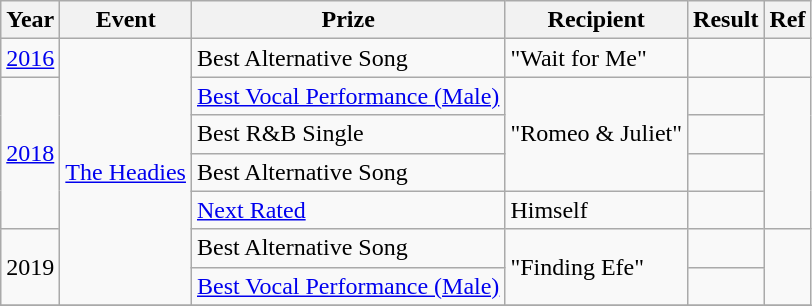<table class ="wikitable">
<tr>
<th>Year</th>
<th>Event</th>
<th>Prize</th>
<th>Recipient</th>
<th>Result</th>
<th>Ref</th>
</tr>
<tr>
<td><a href='#'>2016</a></td>
<td rowspan="7"><a href='#'>The Headies</a></td>
<td>Best Alternative Song</td>
<td>"Wait for Me"</td>
<td></td>
<td></td>
</tr>
<tr>
<td rowspan="4"><a href='#'>2018</a></td>
<td><a href='#'>Best Vocal Performance (Male)</a></td>
<td rowspan="3">"Romeo & Juliet"</td>
<td></td>
<td rowspan="4"></td>
</tr>
<tr>
<td>Best R&B Single</td>
<td></td>
</tr>
<tr>
<td>Best Alternative Song</td>
<td></td>
</tr>
<tr>
<td><a href='#'>Next Rated</a></td>
<td>Himself</td>
<td></td>
</tr>
<tr>
<td rowspan="2">2019</td>
<td>Best Alternative Song</td>
<td rowspan="2">"Finding Efe"</td>
<td></td>
<td rowspan="2"></td>
</tr>
<tr>
<td><a href='#'>Best Vocal Performance (Male)</a></td>
<td></td>
</tr>
<tr>
</tr>
</table>
